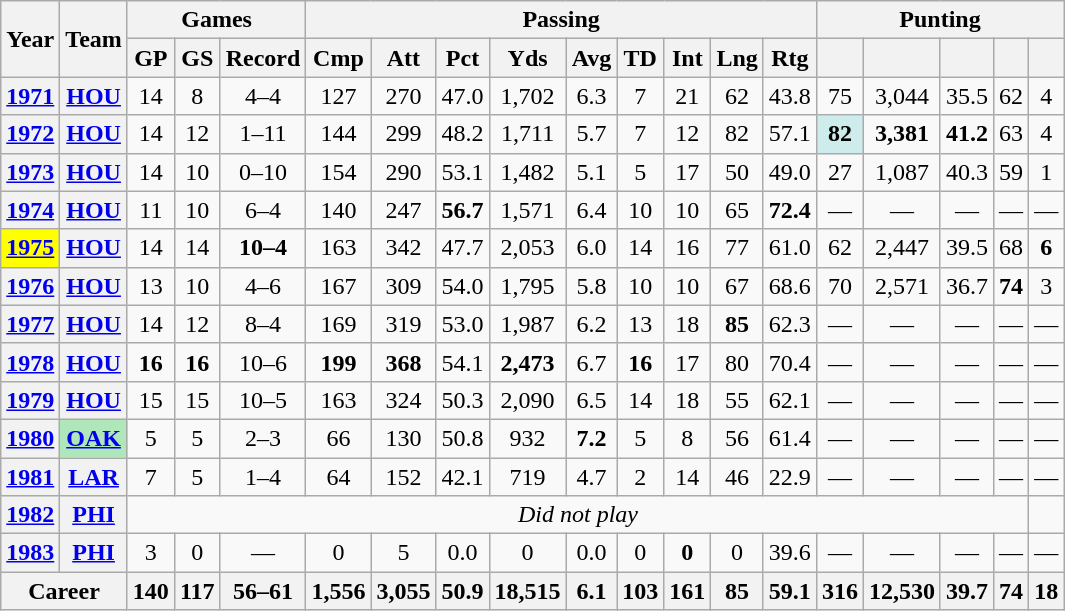<table class="wikitable" style="text-align:center">
<tr>
<th rowspan="2">Year</th>
<th rowspan="2">Team</th>
<th colspan="3">Games</th>
<th colspan="9">Passing</th>
<th colspan="5">Punting</th>
</tr>
<tr>
<th>GP</th>
<th>GS</th>
<th>Record</th>
<th>Cmp</th>
<th>Att</th>
<th>Pct</th>
<th>Yds</th>
<th>Avg</th>
<th>TD</th>
<th>Int</th>
<th>Lng</th>
<th>Rtg</th>
<th></th>
<th></th>
<th></th>
<th></th>
<th></th>
</tr>
<tr>
<th><a href='#'>1971</a></th>
<th><a href='#'>HOU</a></th>
<td>14</td>
<td>8</td>
<td>4–4</td>
<td>127</td>
<td>270</td>
<td>47.0</td>
<td>1,702</td>
<td>6.3</td>
<td>7</td>
<td>21</td>
<td>62</td>
<td>43.8</td>
<td>75</td>
<td>3,044</td>
<td>35.5</td>
<td>62</td>
<td>4</td>
</tr>
<tr>
<th><a href='#'>1972</a></th>
<th><a href='#'>HOU</a></th>
<td>14</td>
<td>12</td>
<td>1–11</td>
<td>144</td>
<td>299</td>
<td>48.2</td>
<td>1,711</td>
<td>5.7</td>
<td>7</td>
<td>12</td>
<td>82</td>
<td>57.1</td>
<td style="background:#cfecec;"><strong>82</strong></td>
<td><strong>3,381</strong></td>
<td><strong>41.2</strong></td>
<td>63</td>
<td>4</td>
</tr>
<tr>
<th><a href='#'>1973</a></th>
<th><a href='#'>HOU</a></th>
<td>14</td>
<td>10</td>
<td>0–10</td>
<td>154</td>
<td>290</td>
<td>53.1</td>
<td>1,482</td>
<td>5.1</td>
<td>5</td>
<td>17</td>
<td>50</td>
<td>49.0</td>
<td>27</td>
<td>1,087</td>
<td>40.3</td>
<td>59</td>
<td>1</td>
</tr>
<tr>
<th><a href='#'>1974</a></th>
<th><a href='#'>HOU</a></th>
<td>11</td>
<td>10</td>
<td>6–4</td>
<td>140</td>
<td>247</td>
<td><strong>56.7</strong></td>
<td>1,571</td>
<td>6.4</td>
<td>10</td>
<td>10</td>
<td>65</td>
<td><strong>72.4</strong></td>
<td>—</td>
<td>—</td>
<td>—</td>
<td>—</td>
<td>—</td>
</tr>
<tr>
<th style="background:#ffff00"><a href='#'>1975</a></th>
<th><a href='#'>HOU</a></th>
<td>14</td>
<td>14</td>
<td><strong>10–4</strong></td>
<td>163</td>
<td>342</td>
<td>47.7</td>
<td>2,053</td>
<td>6.0</td>
<td>14</td>
<td>16</td>
<td>77</td>
<td>61.0</td>
<td>62</td>
<td>2,447</td>
<td>39.5</td>
<td>68</td>
<td><strong>6</strong></td>
</tr>
<tr>
<th><a href='#'>1976</a></th>
<th><a href='#'>HOU</a></th>
<td>13</td>
<td>10</td>
<td>4–6</td>
<td>167</td>
<td>309</td>
<td>54.0</td>
<td>1,795</td>
<td>5.8</td>
<td>10</td>
<td>10</td>
<td>67</td>
<td>68.6</td>
<td>70</td>
<td>2,571</td>
<td>36.7</td>
<td><strong>74</strong></td>
<td>3</td>
</tr>
<tr>
<th><a href='#'>1977</a></th>
<th><a href='#'>HOU</a></th>
<td>14</td>
<td>12</td>
<td>8–4</td>
<td>169</td>
<td>319</td>
<td>53.0</td>
<td>1,987</td>
<td>6.2</td>
<td>13</td>
<td>18</td>
<td><strong>85</strong></td>
<td>62.3</td>
<td>—</td>
<td>—</td>
<td>—</td>
<td>—</td>
<td>—</td>
</tr>
<tr>
<th><a href='#'>1978</a></th>
<th><a href='#'>HOU</a></th>
<td><strong>16</strong></td>
<td><strong>16</strong></td>
<td>10–6</td>
<td><strong>199</strong></td>
<td><strong>368</strong></td>
<td>54.1</td>
<td><strong>2,473</strong></td>
<td>6.7</td>
<td><strong>16</strong></td>
<td>17</td>
<td>80</td>
<td>70.4</td>
<td>—</td>
<td>—</td>
<td>—</td>
<td>—</td>
<td>—</td>
</tr>
<tr>
<th><a href='#'>1979</a></th>
<th><a href='#'>HOU</a></th>
<td>15</td>
<td>15</td>
<td>10–5</td>
<td>163</td>
<td>324</td>
<td>50.3</td>
<td>2,090</td>
<td>6.5</td>
<td>14</td>
<td>18</td>
<td>55</td>
<td>62.1</td>
<td>—</td>
<td>—</td>
<td>—</td>
<td>—</td>
<td>—</td>
</tr>
<tr>
<th><a href='#'>1980</a></th>
<th style="background:#afe6ba;"><a href='#'>OAK</a></th>
<td>5</td>
<td>5</td>
<td>2–3</td>
<td>66</td>
<td>130</td>
<td>50.8</td>
<td>932</td>
<td><strong>7.2</strong></td>
<td>5</td>
<td>8</td>
<td>56</td>
<td>61.4</td>
<td>—</td>
<td>—</td>
<td>—</td>
<td>—</td>
<td>—</td>
</tr>
<tr>
<th><a href='#'>1981</a></th>
<th><a href='#'>LAR</a></th>
<td>7</td>
<td>5</td>
<td>1–4</td>
<td>64</td>
<td>152</td>
<td>42.1</td>
<td>719</td>
<td>4.7</td>
<td>2</td>
<td>14</td>
<td>46</td>
<td>22.9</td>
<td>—</td>
<td>—</td>
<td>—</td>
<td>—</td>
<td>—</td>
</tr>
<tr>
<th><a href='#'>1982</a></th>
<th><a href='#'>PHI</a></th>
<td colspan="16"><em>Did not play</em></td>
</tr>
<tr>
<th><a href='#'>1983</a></th>
<th><a href='#'>PHI</a></th>
<td>3</td>
<td>0</td>
<td>—</td>
<td>0</td>
<td>5</td>
<td>0.0</td>
<td>0</td>
<td>0.0</td>
<td>0</td>
<td><strong>0</strong></td>
<td>0</td>
<td>39.6</td>
<td>—</td>
<td>—</td>
<td>—</td>
<td>—</td>
<td>—</td>
</tr>
<tr>
<th colspan="2">Career</th>
<th>140</th>
<th>117</th>
<th>56–61</th>
<th>1,556</th>
<th>3,055</th>
<th>50.9</th>
<th>18,515</th>
<th>6.1</th>
<th>103</th>
<th>161</th>
<th>85</th>
<th>59.1</th>
<th>316</th>
<th>12,530</th>
<th>39.7</th>
<th>74</th>
<th>18</th>
</tr>
</table>
